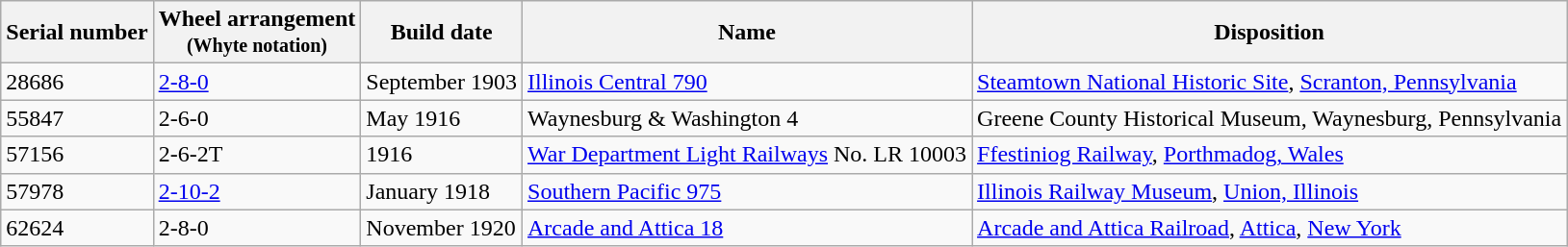<table class="wikitable">
<tr>
<th>Serial number</th>
<th>Wheel arrangement<br><small>(Whyte notation)</small></th>
<th>Build date</th>
<th>Name</th>
<th>Disposition</th>
</tr>
<tr>
<td>28686</td>
<td><a href='#'>2-8-0</a></td>
<td>September 1903</td>
<td><a href='#'>Illinois Central 790</a></td>
<td><a href='#'>Steamtown National Historic Site</a>, <a href='#'>Scranton, Pennsylvania</a></td>
</tr>
<tr>
<td>55847</td>
<td>2-6-0</td>
<td>May 1916</td>
<td>Waynesburg & Washington 4</td>
<td>Greene County Historical Museum, Waynesburg, Pennsylvania</td>
</tr>
<tr>
<td>57156</td>
<td>2-6-2T</td>
<td>1916</td>
<td><a href='#'>War Department Light Railways</a> No. LR 10003</td>
<td><a href='#'>Ffestiniog Railway</a>, <a href='#'>Porthmadog, Wales</a></td>
</tr>
<tr>
<td>57978</td>
<td><a href='#'>2-10-2</a></td>
<td>January 1918</td>
<td><a href='#'>Southern Pacific 975</a></td>
<td><a href='#'>Illinois Railway Museum</a>, <a href='#'>Union, Illinois</a></td>
</tr>
<tr>
<td>62624</td>
<td>2-8-0</td>
<td>November 1920</td>
<td><a href='#'>Arcade and Attica 18</a></td>
<td><a href='#'>Arcade and Attica Railroad</a>, <a href='#'>Attica</a>, <a href='#'>New York</a></td>
</tr>
</table>
